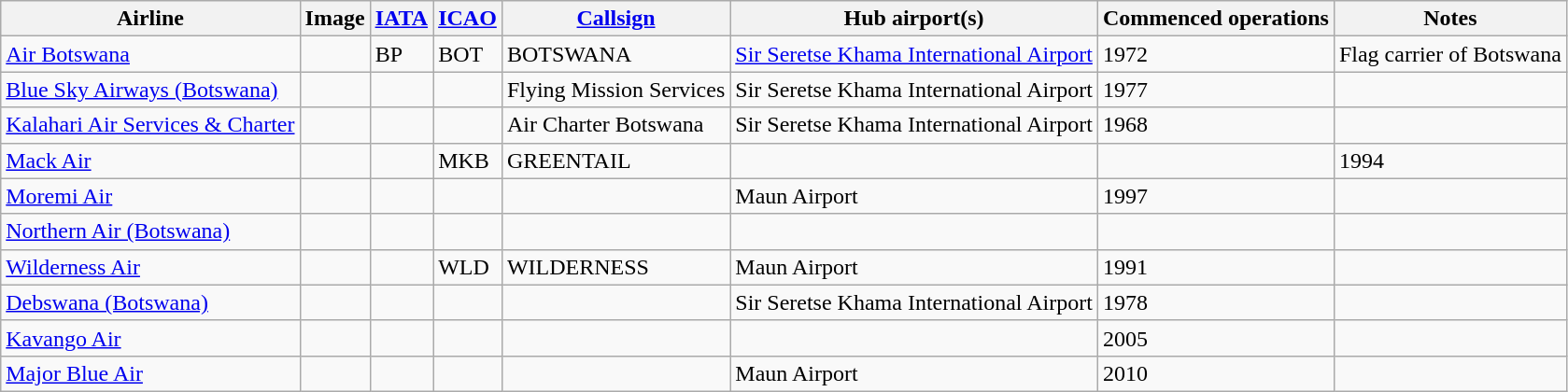<table class="wikitable sortable" style="border: 0; cellpadding: 2; cellspacing: 3;">
<tr valign="middle">
<th>Airline</th>
<th>Image</th>
<th><a href='#'>IATA</a></th>
<th><a href='#'>ICAO</a></th>
<th><a href='#'>Callsign</a></th>
<th>Hub airport(s)</th>
<th>Commenced operations</th>
<th class="unsortable">Notes<br></noinclude></th>
</tr>
<tr>
<td><a href='#'>Air Botswana</a></td>
<td></td>
<td>BP</td>
<td>BOT</td>
<td>BOTSWANA</td>
<td><a href='#'>Sir Seretse Khama International Airport</a></td>
<td>1972</td>
<td>Flag carrier of Botswana</td>
</tr>
<tr>
<td><a href='#'>Blue Sky Airways (Botswana)</a></td>
<td></td>
<td></td>
<td></td>
<td>Flying Mission Services</td>
<td>Sir Seretse Khama International Airport</td>
<td>1977</td>
<td></td>
</tr>
<tr>
<td><a href='#'>Kalahari Air Services & Charter</a></td>
<td></td>
<td></td>
<td></td>
<td>Air Charter Botswana</td>
<td>Sir Seretse Khama International Airport</td>
<td>1968</td>
<td></td>
</tr>
<tr>
<td><a href='#'>Mack Air</a></td>
<td></td>
<td></td>
<td>MKB</td>
<td>GREENTAIL</td>
<td></td>
<td></td>
<td>1994</td>
</tr>
<tr>
<td><a href='#'>Moremi Air</a></td>
<td></td>
<td></td>
<td></td>
<td></td>
<td>Maun Airport</td>
<td>1997</td>
<td></td>
</tr>
<tr>
<td><a href='#'>Northern Air (Botswana)</a></td>
<td></td>
<td></td>
<td></td>
<td></td>
<td></td>
<td></td>
<td></td>
</tr>
<tr>
<td><a href='#'>Wilderness Air</a></td>
<td></td>
<td></td>
<td>WLD</td>
<td>WILDERNESS</td>
<td>Maun Airport</td>
<td>1991</td>
<td></td>
</tr>
<tr>
<td><a href='#'>Debswana (Botswana)</a></td>
<td></td>
<td></td>
<td></td>
<td></td>
<td>Sir Seretse Khama International Airport</td>
<td>1978</td>
<td></td>
</tr>
<tr>
<td><a href='#'>Kavango Air</a></td>
<td></td>
<td></td>
<td></td>
<td></td>
<td></td>
<td>2005</td>
<td></td>
</tr>
<tr>
<td><a href='#'>Major Blue Air</a></td>
<td></td>
<td></td>
<td></td>
<td></td>
<td>Maun Airport</td>
<td>2010</td>
<td><br><noinclude></td>
</tr>
</table>
